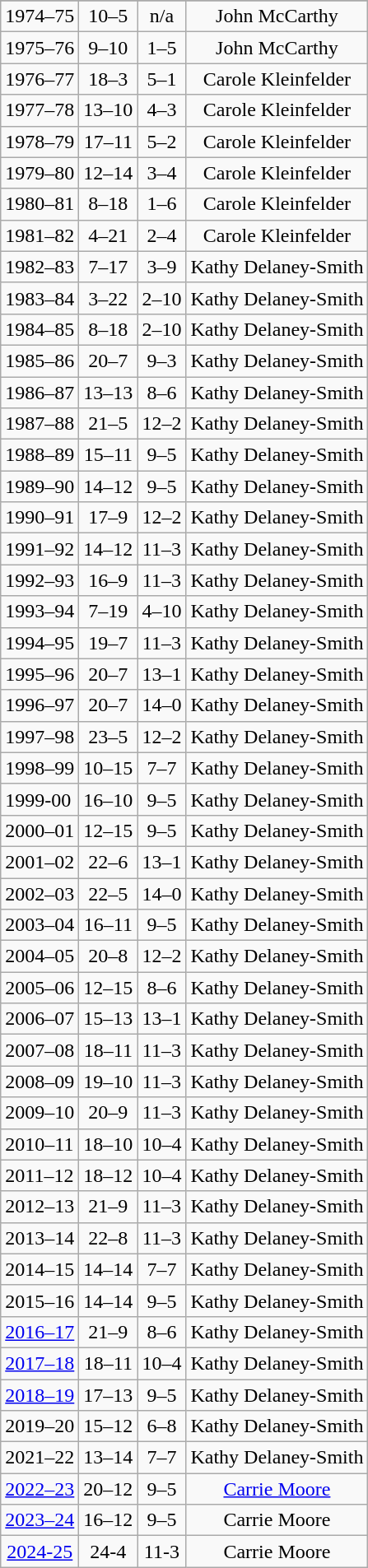<table class="wikitable" style="text-align:center">
<tr>
</tr>
<tr>
<td style="text-align:left">1974–75</td>
<td>10–5</td>
<td>n/a</td>
<td>John McCarthy</td>
</tr>
<tr>
<td style="text-align:left">1975–76</td>
<td>9–10</td>
<td>1–5</td>
<td>John McCarthy</td>
</tr>
<tr>
<td style="text-align:left">1976–77</td>
<td>18–3</td>
<td>5–1</td>
<td>Carole Kleinfelder</td>
</tr>
<tr>
<td style="text-align:left">1977–78</td>
<td>13–10</td>
<td>4–3</td>
<td>Carole Kleinfelder</td>
</tr>
<tr>
<td style="text-align:left">1978–79</td>
<td>17–11</td>
<td>5–2</td>
<td>Carole Kleinfelder</td>
</tr>
<tr>
<td style="text-align:left">1979–80</td>
<td>12–14</td>
<td>3–4</td>
<td>Carole Kleinfelder</td>
</tr>
<tr>
<td style="text-align:left">1980–81</td>
<td>8–18</td>
<td>1–6</td>
<td>Carole Kleinfelder</td>
</tr>
<tr>
<td style="text-align:left">1981–82</td>
<td>4–21</td>
<td>2–4</td>
<td>Carole Kleinfelder</td>
</tr>
<tr>
<td style="text-align:left">1982–83</td>
<td>7–17</td>
<td>3–9</td>
<td>Kathy Delaney-Smith</td>
</tr>
<tr>
<td style="text-align:left">1983–84</td>
<td>3–22</td>
<td>2–10</td>
<td>Kathy Delaney-Smith</td>
</tr>
<tr>
<td style="text-align:left">1984–85</td>
<td>8–18</td>
<td>2–10</td>
<td>Kathy Delaney-Smith</td>
</tr>
<tr>
<td style="text-align:left">1985–86</td>
<td>20–7</td>
<td>9–3</td>
<td>Kathy Delaney-Smith</td>
</tr>
<tr>
<td style="text-align:left">1986–87</td>
<td>13–13</td>
<td>8–6</td>
<td>Kathy Delaney-Smith</td>
</tr>
<tr>
<td style="text-align:left">1987–88</td>
<td>21–5</td>
<td>12–2</td>
<td>Kathy Delaney-Smith</td>
</tr>
<tr>
<td style="text-align:left">1988–89</td>
<td>15–11</td>
<td>9–5</td>
<td>Kathy Delaney-Smith</td>
</tr>
<tr>
<td style="text-align:left">1989–90</td>
<td>14–12</td>
<td>9–5</td>
<td>Kathy Delaney-Smith</td>
</tr>
<tr>
<td style="text-align:left">1990–91</td>
<td>17–9</td>
<td>12–2</td>
<td>Kathy Delaney-Smith</td>
</tr>
<tr>
<td style="text-align:left">1991–92</td>
<td>14–12</td>
<td>11–3</td>
<td>Kathy Delaney-Smith</td>
</tr>
<tr>
<td style="text-align:left">1992–93</td>
<td>16–9</td>
<td>11–3</td>
<td>Kathy Delaney-Smith</td>
</tr>
<tr>
<td style="text-align:left">1993–94</td>
<td>7–19</td>
<td>4–10</td>
<td>Kathy Delaney-Smith</td>
</tr>
<tr>
<td style="text-align:left">1994–95</td>
<td>19–7</td>
<td>11–3</td>
<td>Kathy Delaney-Smith</td>
</tr>
<tr>
<td style="text-align:left">1995–96</td>
<td>20–7</td>
<td>13–1</td>
<td>Kathy Delaney-Smith</td>
</tr>
<tr>
<td style="text-align:left">1996–97</td>
<td>20–7</td>
<td>14–0</td>
<td>Kathy Delaney-Smith</td>
</tr>
<tr>
<td style="text-align:left">1997–98</td>
<td>23–5</td>
<td>12–2</td>
<td>Kathy Delaney-Smith</td>
</tr>
<tr>
<td style="text-align:left">1998–99</td>
<td>10–15</td>
<td>7–7</td>
<td>Kathy Delaney-Smith</td>
</tr>
<tr>
<td style="text-align:left">1999-00</td>
<td>16–10</td>
<td>9–5</td>
<td>Kathy Delaney-Smith</td>
</tr>
<tr>
<td style="text-align:left">2000–01</td>
<td>12–15</td>
<td>9–5</td>
<td>Kathy Delaney-Smith</td>
</tr>
<tr>
<td style="text-align:left">2001–02</td>
<td>22–6</td>
<td>13–1</td>
<td>Kathy Delaney-Smith</td>
</tr>
<tr>
<td style="text-align:left">2002–03</td>
<td>22–5</td>
<td>14–0</td>
<td>Kathy Delaney-Smith</td>
</tr>
<tr>
<td style="text-align:left">2003–04</td>
<td>16–11</td>
<td>9–5</td>
<td>Kathy Delaney-Smith</td>
</tr>
<tr>
<td style="text-align:left">2004–05</td>
<td>20–8</td>
<td>12–2</td>
<td>Kathy Delaney-Smith</td>
</tr>
<tr>
<td style="text-align:left">2005–06</td>
<td>12–15</td>
<td>8–6</td>
<td>Kathy Delaney-Smith</td>
</tr>
<tr>
<td style="text-align:left">2006–07</td>
<td>15–13</td>
<td>13–1</td>
<td>Kathy Delaney-Smith</td>
</tr>
<tr>
<td style="text-align:left">2007–08</td>
<td>18–11</td>
<td>11–3</td>
<td>Kathy Delaney-Smith</td>
</tr>
<tr>
<td style="text-align:left">2008–09</td>
<td>19–10</td>
<td>11–3</td>
<td>Kathy Delaney-Smith</td>
</tr>
<tr>
<td style="text-align:left">2009–10</td>
<td>20–9</td>
<td>11–3</td>
<td>Kathy Delaney-Smith</td>
</tr>
<tr>
<td style="text-align:left">2010–11</td>
<td>18–10</td>
<td>10–4</td>
<td>Kathy Delaney-Smith</td>
</tr>
<tr>
<td style="text-align:left">2011–12</td>
<td>18–12</td>
<td>10–4</td>
<td>Kathy Delaney-Smith</td>
</tr>
<tr>
<td style="text-align:left">2012–13</td>
<td>21–9</td>
<td>11–3</td>
<td>Kathy Delaney-Smith</td>
</tr>
<tr>
<td style="text-align:left">2013–14</td>
<td>22–8</td>
<td>11–3</td>
<td>Kathy Delaney-Smith</td>
</tr>
<tr>
<td style="text-align:left">2014–15</td>
<td>14–14</td>
<td>7–7</td>
<td>Kathy Delaney-Smith</td>
</tr>
<tr>
<td style="text-align:left">2015–16</td>
<td>14–14</td>
<td>9–5</td>
<td>Kathy Delaney-Smith</td>
</tr>
<tr>
<td style="text-align:left"><a href='#'>2016–17</a></td>
<td>21–9</td>
<td>8–6</td>
<td>Kathy Delaney-Smith</td>
</tr>
<tr>
<td style="text-align:left"><a href='#'>2017–18</a></td>
<td>18–11</td>
<td>10–4</td>
<td>Kathy Delaney-Smith</td>
</tr>
<tr>
<td style="text-align:left"><a href='#'>2018–19</a></td>
<td>17–13</td>
<td>9–5</td>
<td>Kathy Delaney-Smith</td>
</tr>
<tr>
<td style="text-align:left">2019–20</td>
<td>15–12</td>
<td>6–8</td>
<td>Kathy Delaney-Smith</td>
</tr>
<tr>
<td style="text-align:left">2021–22</td>
<td>13–14</td>
<td>7–7</td>
<td>Kathy Delaney-Smith</td>
</tr>
<tr>
<td style="text-align:left"><a href='#'>2022–23</a></td>
<td>20–12</td>
<td>9–5</td>
<td><a href='#'>Carrie Moore</a></td>
</tr>
<tr>
<td style="text-align:left"><a href='#'>2023–24</a></td>
<td>16–12</td>
<td>9–5</td>
<td>Carrie Moore</td>
</tr>
<tr>
<td><a href='#'>2024-25</a></td>
<td>24-4</td>
<td>11-3</td>
<td>Carrie Moore</td>
</tr>
</table>
